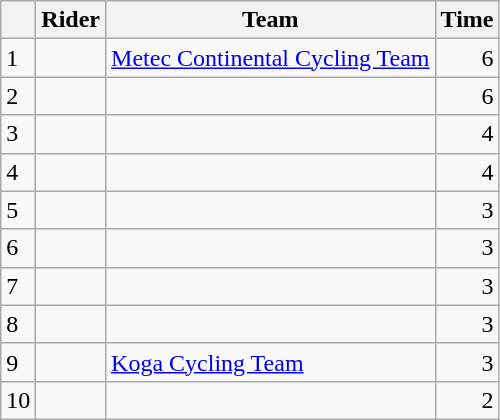<table class="wikitable">
<tr>
<th></th>
<th>Rider</th>
<th>Team</th>
<th>Time</th>
</tr>
<tr>
<td>1</td>
<td> </td>
<td><a href='#'>Metec Continental Cycling Team</a></td>
<td align=right>6</td>
</tr>
<tr>
<td>2</td>
<td></td>
<td></td>
<td align=right>6</td>
</tr>
<tr>
<td>3</td>
<td></td>
<td></td>
<td align=right>4</td>
</tr>
<tr>
<td>4</td>
<td></td>
<td></td>
<td align=right>4</td>
</tr>
<tr>
<td>5</td>
<td></td>
<td></td>
<td align=right>3</td>
</tr>
<tr>
<td>6</td>
<td></td>
<td></td>
<td align=right>3</td>
</tr>
<tr>
<td>7</td>
<td></td>
<td></td>
<td align=right>3</td>
</tr>
<tr>
<td>8</td>
<td></td>
<td></td>
<td align=right>3</td>
</tr>
<tr>
<td>9</td>
<td></td>
<td><a href='#'>Koga Cycling Team</a></td>
<td align=right>3</td>
</tr>
<tr>
<td>10</td>
<td></td>
<td></td>
<td align=right>2</td>
</tr>
</table>
